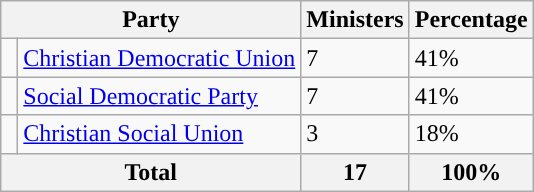<table class="wikitable">
<tr>
<th colspan="2">Party</th>
<th>Ministers</th>
<th>Percentage</th>
</tr>
<tr>
<td width="4px"></td>
<td><a href='#'>Christian Democratic Union</a></td>
<td>7</td>
<td>41%</td>
</tr>
<tr>
<td width="4px"></td>
<td><a href='#'>Social Democratic Party</a></td>
<td>7</td>
<td>41%</td>
</tr>
<tr>
<td></td>
<td><a href='#'>Christian Social Union</a></td>
<td>3</td>
<td>18%</td>
</tr>
<tr>
<th colspan="2">Total</th>
<th>17</th>
<th>100%</th>
</tr>
</table>
